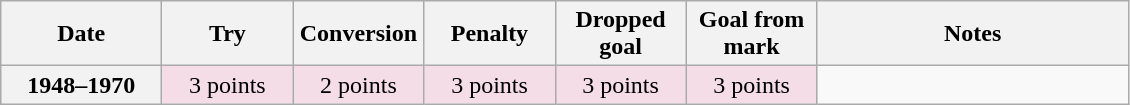<table class="wikitable">
<tr>
<th scope="col" width="100px">Date</th>
<th scope="col" width="80px">Try</th>
<th scope="col" width="80px">Conversion</th>
<th scope="col" width="80px">Penalty</th>
<th scope="col" width="80px">Dropped goal</th>
<th scope="col" width="80px">Goal from mark</th>
<th scope="col" width="200px">Notes<br></th>
</tr>
<tr style="text-align:center;  background:#F4DDE7;">
<th>1948–1970</th>
<td>3 points</td>
<td>2 points</td>
<td>3 points</td>
<td>3 points</td>
<td>3 points<br></td>
</tr>
</table>
